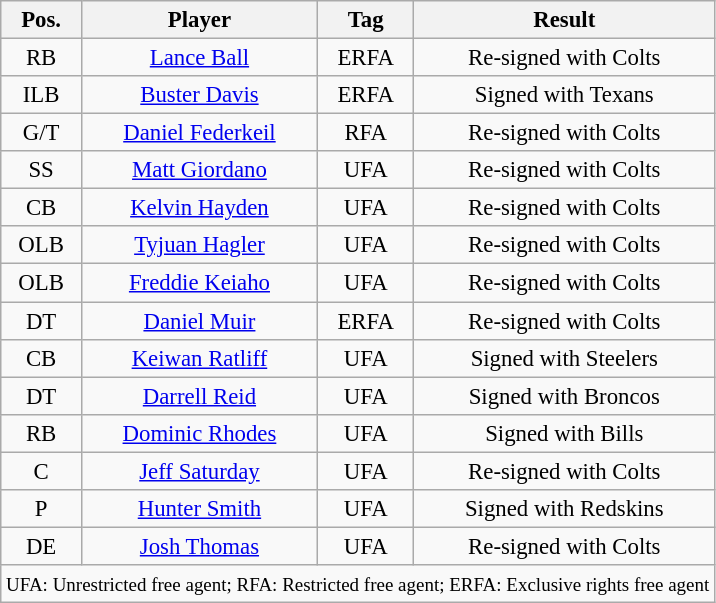<table class="wikitable sortable" style="font-size: 95%; text-align: center;">
<tr>
<th>Pos.</th>
<th>Player</th>
<th>Tag</th>
<th>Result</th>
</tr>
<tr>
<td>RB</td>
<td><a href='#'>Lance Ball</a></td>
<td>ERFA</td>
<td>Re-signed with Colts</td>
</tr>
<tr>
<td>ILB</td>
<td><a href='#'>Buster Davis</a></td>
<td>ERFA</td>
<td>Signed with Texans</td>
</tr>
<tr>
<td>G/T</td>
<td><a href='#'>Daniel Federkeil</a></td>
<td>RFA</td>
<td>Re-signed with Colts</td>
</tr>
<tr>
<td>SS</td>
<td><a href='#'>Matt Giordano</a></td>
<td>UFA</td>
<td>Re-signed with Colts</td>
</tr>
<tr>
<td>CB</td>
<td><a href='#'>Kelvin Hayden</a></td>
<td>UFA</td>
<td>Re-signed with Colts</td>
</tr>
<tr>
<td>OLB</td>
<td><a href='#'>Tyjuan Hagler</a></td>
<td>UFA</td>
<td>Re-signed with Colts</td>
</tr>
<tr>
<td>OLB</td>
<td><a href='#'>Freddie Keiaho</a></td>
<td>UFA</td>
<td>Re-signed with Colts</td>
</tr>
<tr>
<td>DT</td>
<td><a href='#'>Daniel Muir</a></td>
<td>ERFA</td>
<td>Re-signed with Colts</td>
</tr>
<tr>
<td>CB</td>
<td><a href='#'>Keiwan Ratliff</a></td>
<td>UFA</td>
<td>Signed with Steelers</td>
</tr>
<tr>
<td>DT</td>
<td><a href='#'>Darrell Reid</a></td>
<td>UFA</td>
<td>Signed with Broncos</td>
</tr>
<tr>
<td>RB</td>
<td><a href='#'>Dominic Rhodes</a></td>
<td>UFA</td>
<td>Signed with Bills</td>
</tr>
<tr>
<td>C</td>
<td><a href='#'>Jeff Saturday</a></td>
<td>UFA</td>
<td>Re-signed with Colts</td>
</tr>
<tr>
<td>P</td>
<td><a href='#'>Hunter Smith</a></td>
<td>UFA</td>
<td>Signed with Redskins</td>
</tr>
<tr>
<td>DE</td>
<td><a href='#'>Josh Thomas</a></td>
<td>UFA</td>
<td>Re-signed with Colts</td>
</tr>
<tr>
<td colspan="6"><small>UFA: Unrestricted free agent; RFA: Restricted free agent; ERFA: Exclusive rights free agent</small></td>
</tr>
</table>
